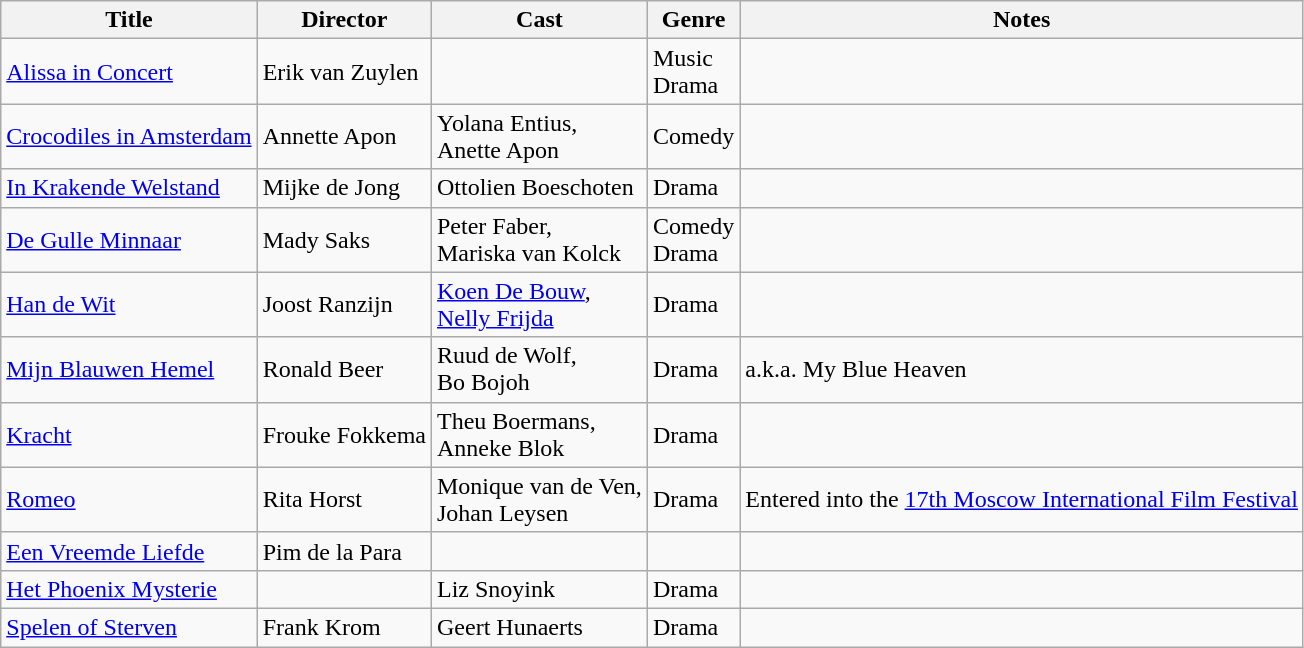<table class="wikitable">
<tr>
<th>Title</th>
<th>Director</th>
<th>Cast</th>
<th>Genre</th>
<th>Notes</th>
</tr>
<tr>
<td><a href='#'>Alissa in Concert</a></td>
<td>Erik van Zuylen</td>
<td></td>
<td>Music<br>Drama</td>
<td></td>
</tr>
<tr>
<td><a href='#'>Crocodiles in Amsterdam</a></td>
<td>Annette Apon</td>
<td>Yolana Entius,<br>Anette Apon</td>
<td>Comedy</td>
<td></td>
</tr>
<tr>
<td><a href='#'>In Krakende Welstand</a></td>
<td>Mijke de Jong</td>
<td>Ottolien Boeschoten</td>
<td>Drama</td>
<td></td>
</tr>
<tr>
<td><a href='#'>De Gulle Minnaar</a></td>
<td>Mady Saks</td>
<td>Peter Faber,<br>Mariska van Kolck</td>
<td>Comedy<br>Drama</td>
<td></td>
</tr>
<tr>
<td><a href='#'>Han de Wit</a></td>
<td>Joost Ranzijn</td>
<td><a href='#'>Koen De Bouw</a>,<br><a href='#'>Nelly Frijda</a></td>
<td>Drama</td>
<td></td>
</tr>
<tr>
<td><a href='#'>Mijn Blauwen Hemel</a></td>
<td>Ronald Beer</td>
<td>Ruud de Wolf,<br>Bo Bojoh</td>
<td>Drama</td>
<td>a.k.a. My Blue Heaven</td>
</tr>
<tr>
<td><a href='#'>Kracht</a></td>
<td>Frouke Fokkema</td>
<td>Theu Boermans,<br>Anneke Blok</td>
<td>Drama</td>
<td></td>
</tr>
<tr>
<td><a href='#'>Romeo</a></td>
<td>Rita Horst</td>
<td>Monique van de Ven,<br>Johan Leysen</td>
<td>Drama</td>
<td>Entered into the <a href='#'>17th Moscow International Film Festival</a></td>
</tr>
<tr>
<td><a href='#'>Een Vreemde Liefde</a></td>
<td>Pim de la Para</td>
<td></td>
<td></td>
<td></td>
</tr>
<tr>
<td><a href='#'>Het Phoenix Mysterie</a></td>
<td></td>
<td>Liz Snoyink</td>
<td>Drama</td>
<td></td>
</tr>
<tr>
<td><a href='#'>Spelen of Sterven</a></td>
<td>Frank Krom</td>
<td>Geert Hunaerts</td>
<td>Drama</td>
<td></td>
</tr>
</table>
